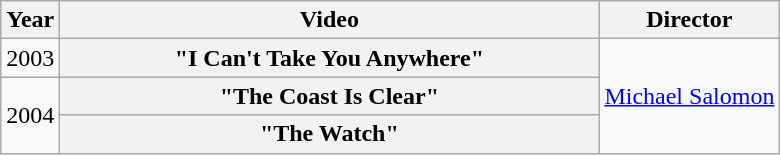<table class="wikitable plainrowheaders">
<tr>
<th>Year</th>
<th style="width:22em;">Video</th>
<th>Director</th>
</tr>
<tr>
<td>2003</td>
<th scope="row">"I Can't Take You Anywhere"</th>
<td rowspan="3"><a href='#'>Michael Salomon</a></td>
</tr>
<tr>
<td rowspan="2">2004</td>
<th scope="row">"The Coast Is Clear"</th>
</tr>
<tr>
<th scope="row">"The Watch"</th>
</tr>
</table>
